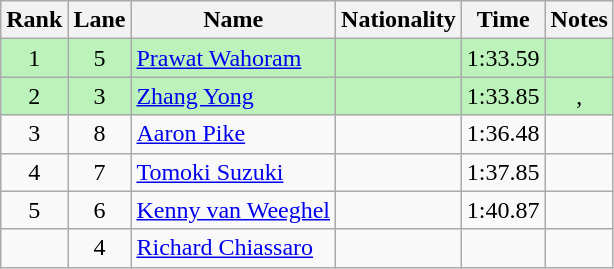<table class="wikitable sortable" style="text-align:center">
<tr>
<th>Rank</th>
<th>Lane</th>
<th>Name</th>
<th>Nationality</th>
<th>Time</th>
<th>Notes</th>
</tr>
<tr bgcolor=bbf3bb>
<td>1</td>
<td>5</td>
<td align="left"><a href='#'>Prawat Wahoram</a></td>
<td align="left"></td>
<td>1:33.59</td>
<td></td>
</tr>
<tr bgcolor=bbf3bb>
<td>2</td>
<td>3</td>
<td align="left"><a href='#'>Zhang Yong</a></td>
<td align="left"></td>
<td>1:33.85</td>
<td>, </td>
</tr>
<tr>
<td>3</td>
<td>8</td>
<td align="left"><a href='#'>Aaron Pike</a></td>
<td align="left"></td>
<td>1:36.48</td>
<td></td>
</tr>
<tr>
<td>4</td>
<td>7</td>
<td align="left"><a href='#'>Tomoki Suzuki</a></td>
<td align="left"></td>
<td>1:37.85</td>
<td></td>
</tr>
<tr>
<td>5</td>
<td>6</td>
<td align="left"><a href='#'>Kenny van Weeghel</a></td>
<td align="left"></td>
<td>1:40.87</td>
<td></td>
</tr>
<tr>
<td></td>
<td>4</td>
<td align="left"><a href='#'>Richard Chiassaro</a></td>
<td align="left"></td>
<td></td>
<td></td>
</tr>
</table>
